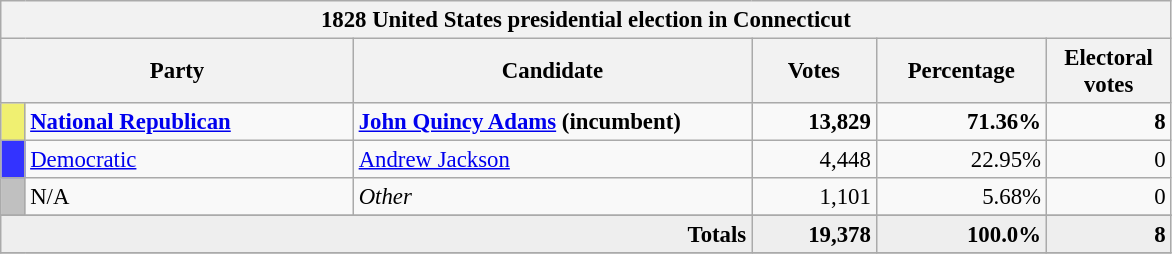<table class="wikitable" style="font-size: 95%;">
<tr>
<th colspan="6">1828 United States presidential election in Connecticut</th>
</tr>
<tr>
<th colspan="2" style="width: 15em">Party</th>
<th style="width: 17em">Candidate</th>
<th style="width: 5em">Votes</th>
<th style="width: 7em">Percentage</th>
<th style="width: 5em">Electoral votes</th>
</tr>
<tr>
<th style="background-color:#F0F071; width: 3px"></th>
<td style="width: 130px"><strong><a href='#'>National Republican</a></strong></td>
<td><strong><a href='#'>John Quincy Adams</a> (incumbent)</strong></td>
<td align="right"><strong>13,829</strong></td>
<td align="right"><strong>71.36%</strong></td>
<td align="right"><strong>8</strong></td>
</tr>
<tr>
<th style="background-color:#3333FF; width: 3px"></th>
<td style="width: 130px"><a href='#'>Democratic</a></td>
<td><a href='#'>Andrew Jackson</a></td>
<td align="right">4,448</td>
<td align="right">22.95%</td>
<td align="right">0</td>
</tr>
<tr>
<th style="background-color:#c0c0c0; width: 3px"></th>
<td style="width: 130px">N/A</td>
<td><em>Other</em></td>
<td align="right">1,101</td>
<td align="right">5.68%</td>
<td align="right">0</td>
</tr>
<tr>
</tr>
<tr bgcolor="#EEEEEE">
<td colspan="3" align="right"><strong>Totals</strong></td>
<td align="right"><strong>19,378</strong></td>
<td align="right"><strong>100.0%</strong></td>
<td align="right"><strong>8</strong></td>
</tr>
<tr>
</tr>
</table>
